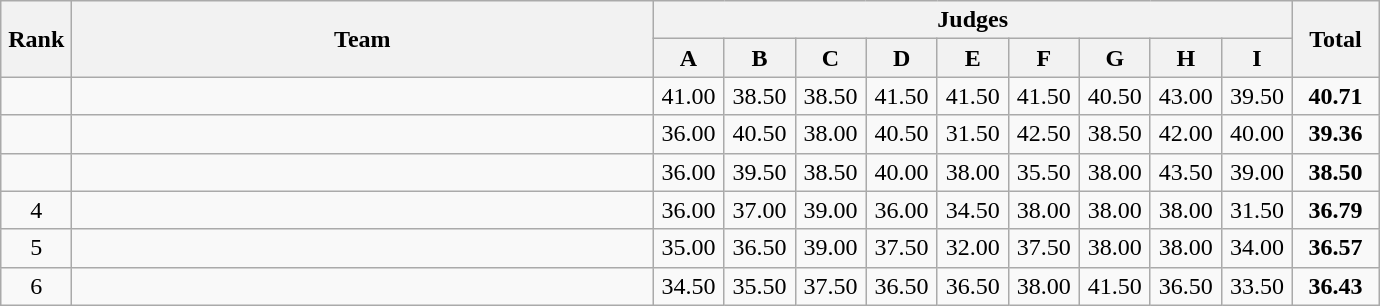<table class=wikitable style="text-align:center">
<tr>
<th rowspan="2" width=40>Rank</th>
<th rowspan="2" width=380>Team</th>
<th colspan="9">Judges</th>
<th rowspan="2" width=50>Total</th>
</tr>
<tr>
<th width=40>A</th>
<th width=40>B</th>
<th width=40>C</th>
<th width=40>D</th>
<th width=40>E</th>
<th width=40>F</th>
<th width=40>G</th>
<th width=40>H</th>
<th width=40>I</th>
</tr>
<tr>
<td></td>
<td align=left></td>
<td>41.00</td>
<td>38.50</td>
<td>38.50</td>
<td>41.50</td>
<td>41.50</td>
<td>41.50</td>
<td>40.50</td>
<td>43.00</td>
<td>39.50</td>
<td><strong>40.71</strong></td>
</tr>
<tr>
<td></td>
<td align=left></td>
<td>36.00</td>
<td>40.50</td>
<td>38.00</td>
<td>40.50</td>
<td>31.50</td>
<td>42.50</td>
<td>38.50</td>
<td>42.00</td>
<td>40.00</td>
<td><strong>39.36</strong></td>
</tr>
<tr>
<td></td>
<td align=left></td>
<td>36.00</td>
<td>39.50</td>
<td>38.50</td>
<td>40.00</td>
<td>38.00</td>
<td>35.50</td>
<td>38.00</td>
<td>43.50</td>
<td>39.00</td>
<td><strong>38.50</strong></td>
</tr>
<tr>
<td>4</td>
<td align=left></td>
<td>36.00</td>
<td>37.00</td>
<td>39.00</td>
<td>36.00</td>
<td>34.50</td>
<td>38.00</td>
<td>38.00</td>
<td>38.00</td>
<td>31.50</td>
<td><strong>36.79</strong></td>
</tr>
<tr>
<td>5</td>
<td align=left></td>
<td>35.00</td>
<td>36.50</td>
<td>39.00</td>
<td>37.50</td>
<td>32.00</td>
<td>37.50</td>
<td>38.00</td>
<td>38.00</td>
<td>34.00</td>
<td><strong>36.57</strong></td>
</tr>
<tr>
<td>6</td>
<td align=left></td>
<td>34.50</td>
<td>35.50</td>
<td>37.50</td>
<td>36.50</td>
<td>36.50</td>
<td>38.00</td>
<td>41.50</td>
<td>36.50</td>
<td>33.50</td>
<td><strong>36.43</strong></td>
</tr>
</table>
